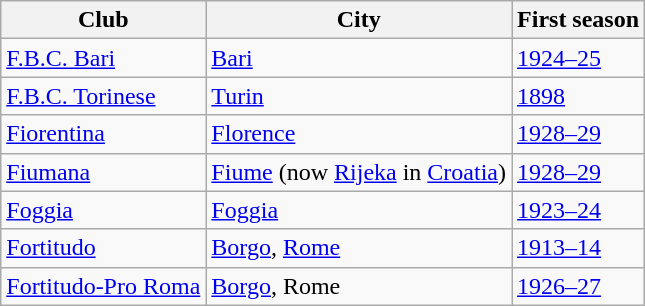<table class="wikitable">
<tr>
<th>Club</th>
<th>City</th>
<th>First season</th>
</tr>
<tr>
<td><a href='#'>F.B.C. Bari</a></td>
<td><a href='#'>Bari</a></td>
<td><a href='#'>1924–25</a></td>
</tr>
<tr>
<td><a href='#'>F.B.C. Torinese</a></td>
<td><a href='#'>Turin</a></td>
<td><a href='#'>1898</a></td>
</tr>
<tr>
<td><a href='#'>Fiorentina</a></td>
<td><a href='#'>Florence</a></td>
<td><a href='#'>1928–29</a></td>
</tr>
<tr>
<td><a href='#'>Fiumana</a></td>
<td><a href='#'>Fiume</a> (now <a href='#'>Rijeka</a> in <a href='#'>Croatia</a>)</td>
<td><a href='#'>1928–29</a></td>
</tr>
<tr>
<td><a href='#'>Foggia</a></td>
<td><a href='#'>Foggia</a></td>
<td><a href='#'>1923–24</a></td>
</tr>
<tr>
<td><a href='#'>Fortitudo</a></td>
<td><a href='#'>Borgo</a>, <a href='#'>Rome</a></td>
<td><a href='#'>1913–14</a></td>
</tr>
<tr>
<td><a href='#'>Fortitudo-Pro Roma</a></td>
<td><a href='#'>Borgo</a>, Rome</td>
<td><a href='#'>1926–27</a></td>
</tr>
</table>
